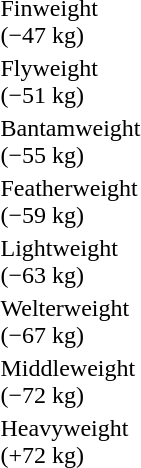<table>
<tr>
<td rowspan=2>Finweight<br>(−47 kg)</td>
<td rowspan=2></td>
<td rowspan=2></td>
<td></td>
</tr>
<tr>
<td></td>
</tr>
<tr>
<td rowspan=2>Flyweight<br>(−51 kg)</td>
<td rowspan=2></td>
<td rowspan=2></td>
<td></td>
</tr>
<tr>
<td></td>
</tr>
<tr>
<td rowspan=2>Bantamweight<br>(−55 kg)</td>
<td rowspan=2></td>
<td rowspan=2></td>
<td></td>
</tr>
<tr>
<td></td>
</tr>
<tr>
<td rowspan=2>Featherweight<br>(−59 kg)</td>
<td rowspan=2></td>
<td rowspan=2></td>
<td></td>
</tr>
<tr>
<td></td>
</tr>
<tr>
<td rowspan=2>Lightweight<br>(−63 kg)</td>
<td rowspan=2></td>
<td rowspan=2></td>
<td></td>
</tr>
<tr>
<td></td>
</tr>
<tr>
<td rowspan=2>Welterweight<br>(−67 kg)</td>
<td rowspan=2></td>
<td rowspan=2></td>
<td></td>
</tr>
<tr>
<td></td>
</tr>
<tr>
<td rowspan=2>Middleweight<br>(−72 kg)</td>
<td rowspan=2></td>
<td rowspan=2></td>
<td></td>
</tr>
<tr>
<td></td>
</tr>
<tr>
<td rowspan=2>Heavyweight<br>(+72 kg)</td>
<td rowspan=2></td>
<td rowspan=2></td>
<td></td>
</tr>
<tr>
<td></td>
</tr>
</table>
